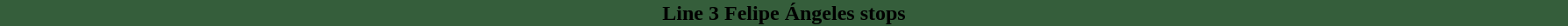<table style="margin: 0 2em 0 2em;" align="center">
<tr>
<th style="background:#355E3B" width="100%" align="center">Line 3 Felipe Ángeles stops</th>
<th></th>
</tr>
<tr>
<td style="font-size: 90%;" align="center"><br><table>
<tr>
<th></th>
<td></td>
</tr>
<tr>
</tr>
</table>
</td>
</tr>
</table>
